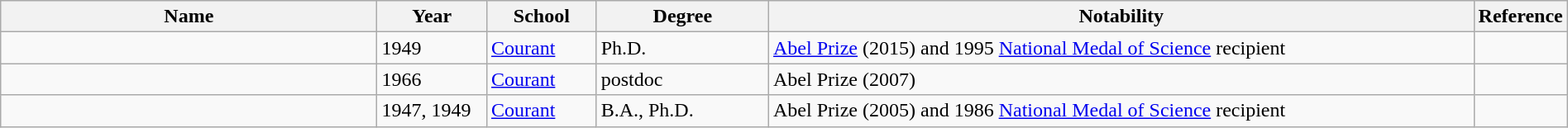<table class="wikitable sortable" style="width:100%">
<tr>
<th style="width:*;">Name</th>
<th style="width:7%;">Year</th>
<th style="width:7%;">School</th>
<th style="width:11%;">Degree</th>
<th style="width:45%;">Notability</th>
<th style="width:5%;" class="unsortable">Reference</th>
</tr>
<tr>
<td></td>
<td>1949</td>
<td><a href='#'>Courant</a></td>
<td>Ph.D.</td>
<td><a href='#'>Abel Prize</a> (2015) and 1995 <a href='#'>National Medal of Science</a> recipient</td>
<td style="text-align:center;"></td>
</tr>
<tr>
<td></td>
<td>1966</td>
<td><a href='#'>Courant</a></td>
<td>postdoc</td>
<td>Abel Prize (2007)</td>
<td style="text-align:center;"></td>
</tr>
<tr>
<td></td>
<td>1947, 1949</td>
<td><a href='#'>Courant</a></td>
<td>B.A., Ph.D.</td>
<td>Abel Prize (2005) and 1986 <a href='#'>National Medal of Science</a> recipient</td>
<td style="text-align:center;"></td>
</tr>
</table>
